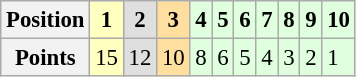<table class="wikitable" style="font-size: 95%;">
<tr>
<th>Position</th>
<th style="background:#ffffbf;">1</th>
<th style="background:#dfdfdf;">2</th>
<th style="background:#ffdf9f;">3</th>
<th style="background:#dfffdf;">4</th>
<th style="background:#dfffdf;">5</th>
<th style="background:#dfffdf;">6</th>
<th style="background:#dfffdf;">7</th>
<th style="background:#dfffdf;">8</th>
<th style="background:#dfffdf;">9</th>
<th style="background:#dfffdf;">10</th>
</tr>
<tr>
<th>Points</th>
<td style="background:#ffffbf;">15</td>
<td style="background:#dfdfdf;">12</td>
<td style="background:#ffdf9f;">10</td>
<td style="background:#dfffdf;">8</td>
<td style="background:#dfffdf;">6</td>
<td style="background:#dfffdf;">5</td>
<td style="background:#dfffdf;">4</td>
<td style="background:#dfffdf;">3</td>
<td style="background:#dfffdf;">2</td>
<td style="background:#dfffdf;">1</td>
</tr>
</table>
